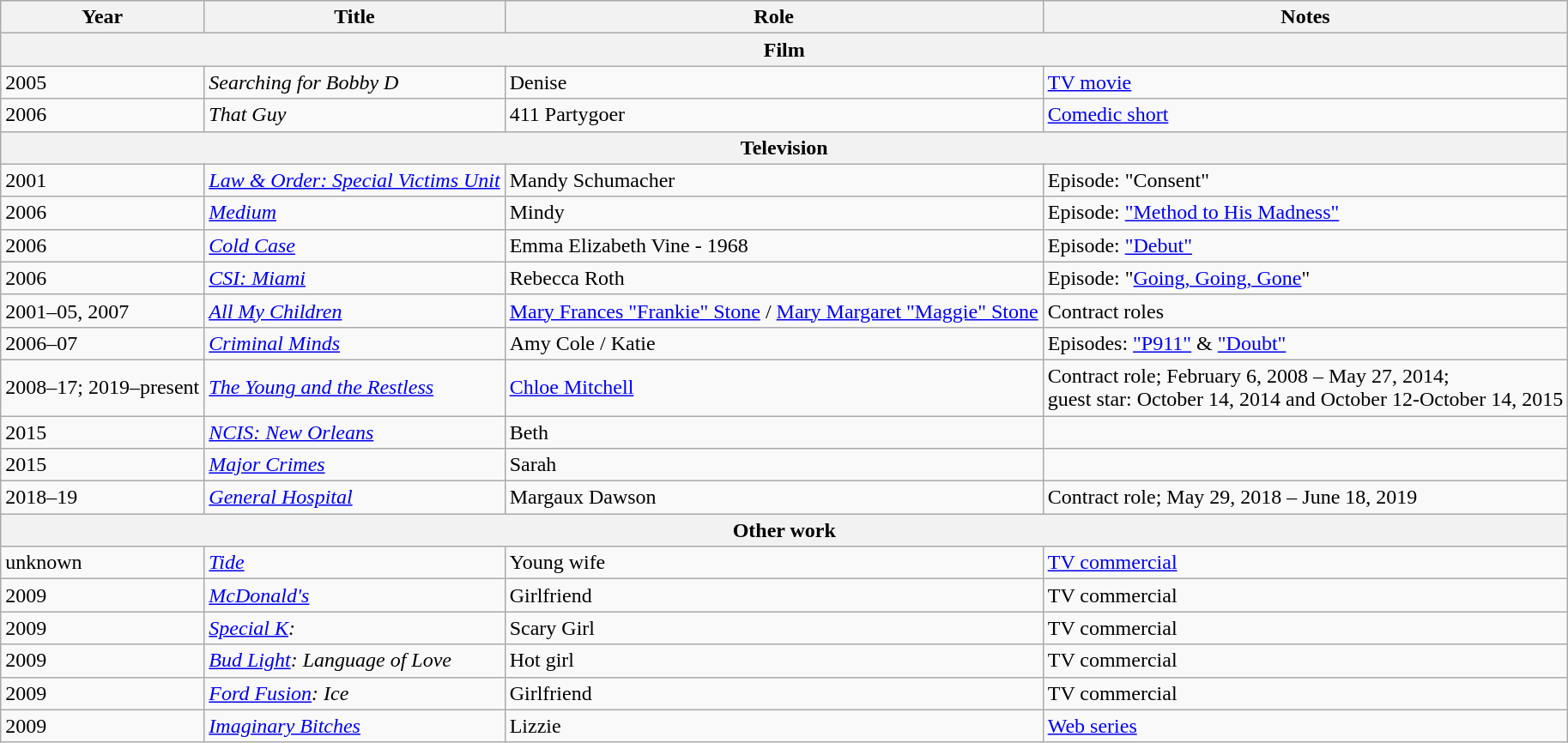<table class="wikitable sortable">
<tr>
<th scope="col">Year</th>
<th scope="col">Title</th>
<th scope="col">Role</th>
<th scope="col" class="unsortable">Notes</th>
</tr>
<tr>
<th colspan="4">Film</th>
</tr>
<tr>
<td>2005</td>
<td><em>Searching for Bobby D</em></td>
<td>Denise</td>
<td><a href='#'>TV movie</a></td>
</tr>
<tr>
<td>2006</td>
<td><em>That Guy</em></td>
<td>411 Partygoer</td>
<td><a href='#'>Comedic short</a></td>
</tr>
<tr>
<th colspan="10">Television</th>
</tr>
<tr>
<td>2001</td>
<td><em><a href='#'>Law & Order: Special Victims Unit</a></em></td>
<td>Mandy Schumacher</td>
<td>Episode: "Consent"</td>
</tr>
<tr>
<td>2006</td>
<td><em><a href='#'>Medium</a></em></td>
<td>Mindy</td>
<td>Episode: <a href='#'>"Method to His Madness"</a></td>
</tr>
<tr>
<td>2006</td>
<td><em><a href='#'>Cold Case</a></em></td>
<td>Emma Elizabeth Vine - 1968</td>
<td>Episode: <a href='#'>"Debut"</a></td>
</tr>
<tr>
<td>2006</td>
<td><em><a href='#'>CSI: Miami</a></em></td>
<td>Rebecca Roth</td>
<td>Episode: "<a href='#'>Going, Going, Gone</a>"</td>
</tr>
<tr>
<td>2001–05, 2007</td>
<td><em><a href='#'>All My Children</a></em></td>
<td><a href='#'>Mary Frances "Frankie" Stone</a> / <a href='#'>Mary Margaret "Maggie" Stone</a></td>
<td>Contract roles</td>
</tr>
<tr>
<td>2006–07</td>
<td><em><a href='#'>Criminal Minds</a></em></td>
<td>Amy Cole / Katie</td>
<td>Episodes: <a href='#'>"P911"</a> & <a href='#'>"Doubt"</a></td>
</tr>
<tr>
<td>2008–17; 2019–present</td>
<td><em><a href='#'>The Young and the Restless</a></em></td>
<td><a href='#'>Chloe Mitchell</a></td>
<td>Contract role; February 6, 2008 – May 27, 2014; <br> guest star: October 14, 2014 and October 12-October 14, 2015</td>
</tr>
<tr>
<td>2015</td>
<td><em><a href='#'>NCIS: New Orleans</a></em></td>
<td>Beth</td>
<td></td>
</tr>
<tr>
<td>2015</td>
<td><em><a href='#'>Major Crimes</a></em></td>
<td>Sarah</td>
<td></td>
</tr>
<tr>
<td>2018–19</td>
<td><em><a href='#'>General Hospital</a></em></td>
<td>Margaux Dawson</td>
<td>Contract role; May 29, 2018 – June 18, 2019</td>
</tr>
<tr>
<th colspan="4">Other work</th>
</tr>
<tr>
<td rowspan ="1">unknown</td>
<td><em><a href='#'>Tide</a></em></td>
<td>Young wife</td>
<td><a href='#'>TV commercial</a></td>
</tr>
<tr>
<td>2009</td>
<td><em><a href='#'>McDonald's</a></em></td>
<td>Girlfriend</td>
<td>TV commercial</td>
</tr>
<tr>
<td>2009</td>
<td><em><a href='#'>Special K</a>:</em></td>
<td>Scary Girl</td>
<td>TV commercial</td>
</tr>
<tr>
<td>2009</td>
<td><em><a href='#'>Bud Light</a>: Language of Love</em></td>
<td>Hot girl</td>
<td>TV commercial</td>
</tr>
<tr>
<td>2009</td>
<td><em><a href='#'>Ford Fusion</a>: Ice</em></td>
<td>Girlfriend</td>
<td>TV commercial</td>
</tr>
<tr>
<td>2009</td>
<td><em><a href='#'>Imaginary Bitches</a></em></td>
<td>Lizzie</td>
<td><a href='#'>Web series</a></td>
</tr>
</table>
